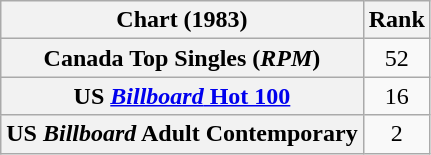<table class="wikitable sortable plainrowheaders">
<tr>
<th scope="col">Chart (1983)</th>
<th scope="col">Rank</th>
</tr>
<tr>
<th scope="row">Canada Top Singles (<em>RPM</em>)</th>
<td style="text-align:center;">52</td>
</tr>
<tr>
<th scope="row">US <a href='#'><em>Billboard</em> Hot 100</a></th>
<td style="text-align:center;">16</td>
</tr>
<tr>
<th scope="row">US <em>Billboard</em> Adult Contemporary</th>
<td style="text-align:center;">2</td>
</tr>
</table>
